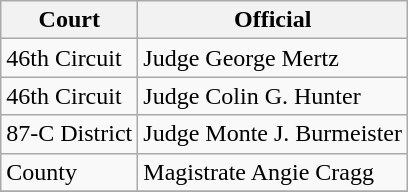<table class="wikitable">
<tr>
<th>Court</th>
<th>Official</th>
</tr>
<tr>
<td>46th Circuit</td>
<td>Judge George Mertz</td>
</tr>
<tr>
<td>46th Circuit</td>
<td>Judge Colin G. Hunter</td>
</tr>
<tr>
<td>87-C District</td>
<td>Judge Monte J. Burmeister</td>
</tr>
<tr>
<td>County</td>
<td>Magistrate Angie Cragg</td>
</tr>
<tr>
</tr>
</table>
